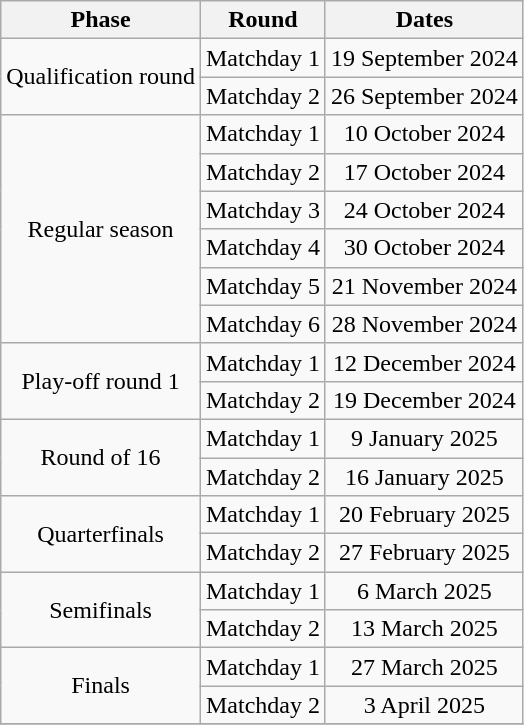<table class="wikitable" style="text-align:center">
<tr>
<th>Phase</th>
<th>Round</th>
<th>Dates</th>
</tr>
<tr>
<td rowspan=2>Qualification round</td>
<td>Matchday 1</td>
<td>19 September 2024</td>
</tr>
<tr>
<td>Matchday 2</td>
<td>26 September 2024</td>
</tr>
<tr>
<td rowspan=6>Regular season</td>
<td>Matchday 1</td>
<td>10 October 2024</td>
</tr>
<tr>
<td>Matchday 2</td>
<td>17 October 2024</td>
</tr>
<tr>
<td>Matchday 3</td>
<td>24 October 2024</td>
</tr>
<tr>
<td>Matchday 4</td>
<td>30 October 2024</td>
</tr>
<tr>
<td>Matchday 5</td>
<td>21 November 2024</td>
</tr>
<tr>
<td>Matchday 6</td>
<td>28 November 2024</td>
</tr>
<tr>
<td rowspan=2>Play-off round 1</td>
<td>Matchday 1</td>
<td>12 December 2024</td>
</tr>
<tr>
<td>Matchday 2</td>
<td>19 December 2024</td>
</tr>
<tr>
<td rowspan=2>Round of 16</td>
<td>Matchday 1</td>
<td>9 January 2025</td>
</tr>
<tr>
<td>Matchday 2</td>
<td>16 January 2025</td>
</tr>
<tr>
<td rowspan=2>Quarterfinals</td>
<td>Matchday 1</td>
<td>20 February 2025</td>
</tr>
<tr>
<td>Matchday 2</td>
<td>27 February 2025</td>
</tr>
<tr>
<td rowspan=2>Semifinals</td>
<td>Matchday 1</td>
<td>6 March 2025</td>
</tr>
<tr>
<td>Matchday 2</td>
<td>13 March 2025</td>
</tr>
<tr>
<td rowspan=2>Finals</td>
<td>Matchday 1</td>
<td>27 March  2025</td>
</tr>
<tr>
<td>Matchday 2</td>
<td>3 April 2025</td>
</tr>
<tr>
</tr>
</table>
